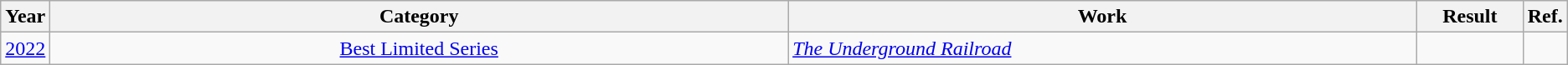<table class="wikitable">
<tr>
<th scope="col" style="width:1em;">Year</th>
<th scope="col" style="width:39em;">Category</th>
<th scope="col" style="width:33em;">Work</th>
<th scope="col" style="width:5em;">Result</th>
<th>Ref.</th>
</tr>
<tr>
<td rowspan="1" align="center"><a href='#'>2022</a></td>
<td align="center"><a href='#'>Best Limited Series</a></td>
<td><em><a href='#'>The Underground Railroad</a></em></td>
<td></td>
<td rowspan="1"></td>
</tr>
</table>
